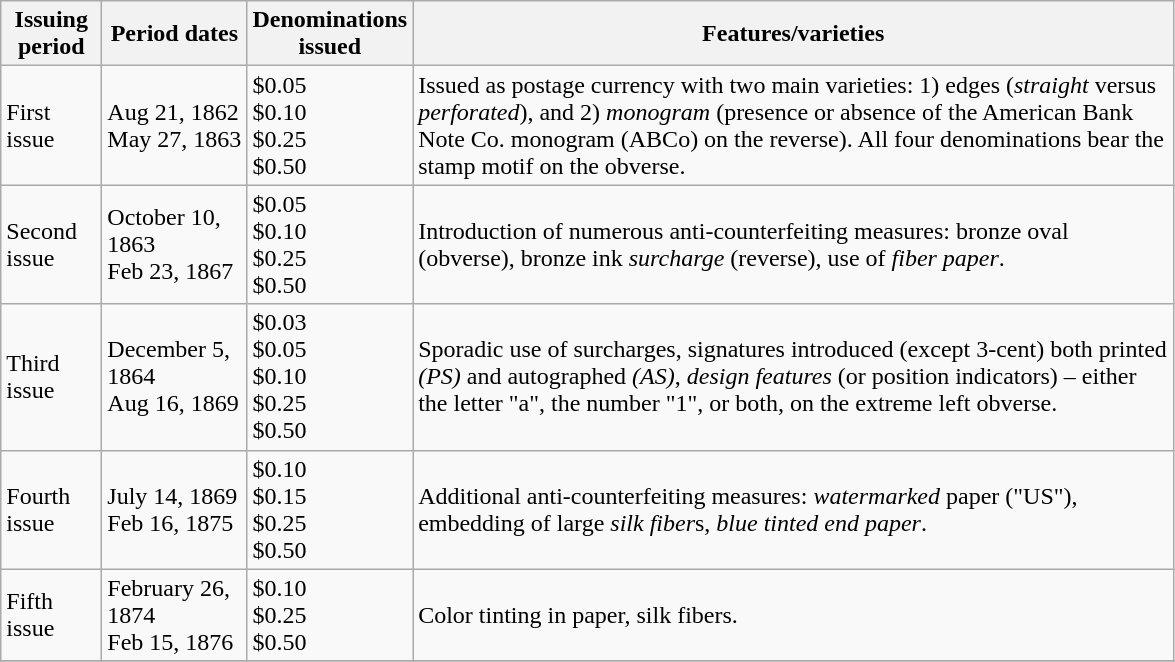<table class="wikitable">
<tr>
<th scope="col" style="width:60px;">Issuing period</th>
<th scope="col" style="width:60px;">Period dates</th>
<th scope="col" style="width:50px;">Denominations issued</th>
<th scope="col" style="width:500px;">Features/varieties</th>
</tr>
<tr>
<td data-sort-value="1">First issue</td>
<td data-sort-value="1862-08-21">Aug 21, 1862<br>May 27, 1863</td>
<td>$0.05<br>$0.10<br>$0.25<br>$0.50</td>
<td>Issued as postage currency with two main varieties: 1) edges (<em>straight</em> versus <em>perforated</em>), and 2) <em>monogram</em> (presence or absence of the American Bank Note Co. monogram (ABCo) on the reverse). All four denominations bear the stamp motif on the obverse.</td>
</tr>
<tr>
<td data-sort-value="2">Second issue</td>
<td data-sort-value="1863-10-01">October 10, 1863<br>Feb 23, 1867</td>
<td>$0.05<br>$0.10<br>$0.25<br>$0.50</td>
<td>Introduction of numerous anti-counterfeiting measures: bronze oval (obverse), bronze ink <em>surcharge</em> (reverse), use of <em>fiber paper</em>.</td>
</tr>
<tr>
<td data-sort-value="3">Third issue</td>
<td data-sort-value="1864-12-05">December 5, 1864<br>Aug 16, 1869</td>
<td>$0.03<br>$0.05<br>$0.10<br>$0.25<br>$0.50</td>
<td>Sporadic use of surcharges, signatures introduced (except 3-cent) both printed <em>(PS)</em> and autographed <em>(AS)</em>, <em>design features</em> (or position indicators) – either the letter "a", the number "1", or both, on the extreme left obverse.</td>
</tr>
<tr>
<td data-sort-value="4">Fourth issue</td>
<td data-sort-value="1869-07-14">July 14, 1869<br>Feb 16, 1875</td>
<td>$0.10<br>$0.15<br>$0.25<br>$0.50</td>
<td>Additional anti-counterfeiting measures: <em>watermarked</em> paper ("US"), embedding of large <em>silk fiber</em>s, <em>blue tinted end paper</em>.</td>
</tr>
<tr>
<td data-sort-value="5">Fifth issue</td>
<td data-sort-value="1874-02-26">February 26, 1874<br>Feb 15, 1876</td>
<td>$0.10<br>$0.25<br>$0.50</td>
<td>Color tinting in paper, silk fibers.</td>
</tr>
<tr>
</tr>
</table>
